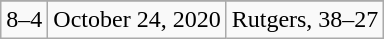<table class="wikitable">
<tr align="center">
</tr>
<tr align="center">
<td>8–4</td>
<td>October 24, 2020</td>
<td>Rutgers, 38–27</td>
</tr>
</table>
